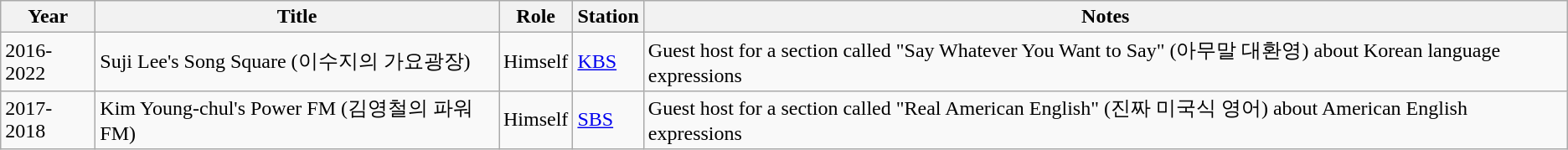<table class="wikitable sortable">
<tr>
<th>Year</th>
<th>Title</th>
<th>Role</th>
<th>Station</th>
<th>Notes</th>
</tr>
<tr>
<td>2016-2022</td>
<td>Suji Lee's Song Square (이수지의 가요광장)</td>
<td>Himself</td>
<td><a href='#'>KBS</a></td>
<td>Guest host for a section called "Say Whatever You Want to Say" (아무말 대환영) about Korean language expressions</td>
</tr>
<tr>
<td>2017-2018</td>
<td>Kim Young-chul's Power FM (김영철의 파워FM)</td>
<td>Himself</td>
<td><a href='#'>SBS</a></td>
<td>Guest host for a section called "Real American English" (진짜 미국식 영어) about American English expressions</td>
</tr>
</table>
